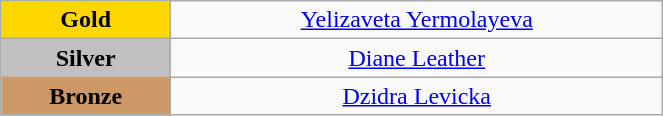<table class="wikitable" style="text-align:center; " width="35%">
<tr>
<td bgcolor="gold"><strong>Gold</strong></td>
<td><a href='#'>Yelizaveta Yermolayeva</a><br>  <small><em></em></small></td>
</tr>
<tr>
<td bgcolor="silver"><strong>Silver</strong></td>
<td><a href='#'>Diane Leather</a><br>  <small><em></em></small></td>
</tr>
<tr>
<td bgcolor="CC9966"><strong>Bronze</strong></td>
<td><a href='#'>Dzidra Levicka</a><br>  <small><em></em></small></td>
</tr>
</table>
